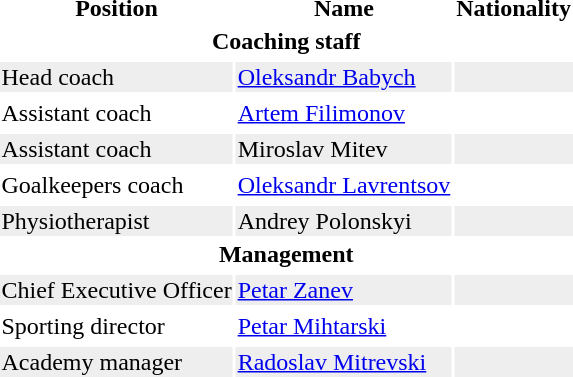<table class="toccolours">
<tr>
<th bgcolor=>Position</th>
<th bgcolor=>Name</th>
<th bgcolor=>Nationality</th>
</tr>
<tr>
<th colspan="3">Coaching staff</th>
</tr>
<tr>
</tr>
<tr style="background:#eee;">
<td>Head coach</td>
<td><a href='#'>Oleksandr Babych</a></td>
<td></td>
</tr>
<tr>
</tr>
<tr>
<td>Assistant coach</td>
<td><a href='#'>Artem Filimonov</a></td>
<td></td>
</tr>
<tr>
</tr>
<tr style="background:#eee;">
<td>Assistant coach</td>
<td>Miroslav Mitev</td>
<td></td>
</tr>
<tr>
</tr>
<tr>
<td>Goalkeepers coach</td>
<td><a href='#'>Oleksandr Lavrentsov</a></td>
<td></td>
</tr>
<tr>
</tr>
<tr style="background:#eee;">
<td>Physiotherapist</td>
<td>Andrey Polonskyi</td>
<td></td>
</tr>
<tr>
<th colspan="3">Management</th>
</tr>
<tr>
</tr>
<tr style="background:#eee;">
<td>Chief Executive Officer</td>
<td><a href='#'>Petar Zanev</a></td>
<td></td>
</tr>
<tr>
</tr>
<tr>
<td>Sporting director</td>
<td><a href='#'>Petar Mihtarski</a></td>
<td></td>
</tr>
<tr>
</tr>
<tr style="background:#eee;">
<td>Academy manager</td>
<td><a href='#'>Radoslav Mitrevski</a></td>
<td></td>
</tr>
<tr>
</tr>
</table>
